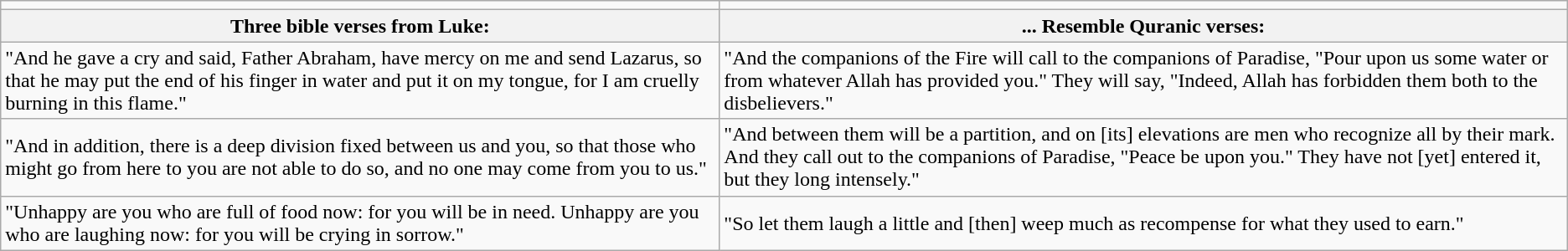<table class="wikitable">
<tr>
<td></td>
</tr>
<tr>
<th>Three bible verses from Luke:</th>
<th>... Resemble Quranic verses:</th>
</tr>
<tr>
<td>"And he gave a cry and said, Father Abraham, have mercy on me and send Lazarus, so that he may put the end of his finger in water and put it on my tongue, for I am cruelly burning in this flame." </td>
<td>"And the companions of the Fire will call to the companions of Paradise, "Pour upon us some water or from whatever Allah has provided you." They will say, "Indeed, Allah has forbidden them both to the disbelievers." </td>
</tr>
<tr>
<td>"And in addition, there is a deep division fixed between us and you, so that those who might go from here to you are not able to do so, and no one may come from you to us." </td>
<td>"And between them will be a partition, and on [its] elevations are men who recognize all by their mark. And they call out to the companions of Paradise, "Peace be upon you." They have not [yet] entered it, but they long intensely." </td>
</tr>
<tr>
<td>"Unhappy are you who are full of food now: for you will be in need. Unhappy are you who are laughing now: for you will be crying in sorrow." </td>
<td>"So let them laugh a little and [then] weep much as recompense for what they used to earn." </td>
</tr>
</table>
